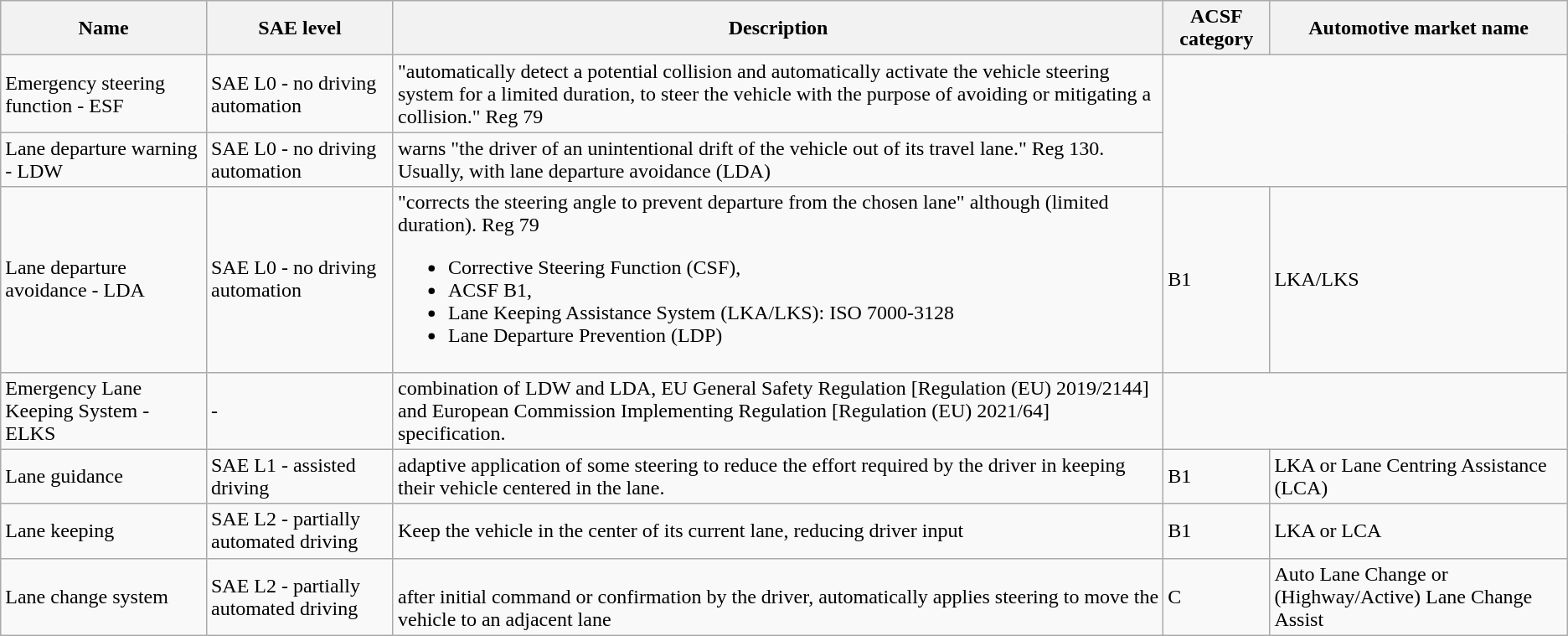<table class="wikitable sortable">
<tr>
<th>Name</th>
<th>SAE level</th>
<th>Description</th>
<th>ACSF category</th>
<th>Automotive market name</th>
</tr>
<tr>
<td>Emergency steering function - ESF</td>
<td>SAE L0 - no driving automation</td>
<td>"automatically detect a potential collision and automatically activate the  vehicle steering system for a limited duration, to steer the vehicle with the purpose of avoiding or mitigating a collision."  Reg 79</td>
</tr>
<tr>
<td>Lane departure warning - LDW</td>
<td>SAE L0 - no driving automation</td>
<td>warns "the driver of an unintentional drift of the vehicle out of its travel lane."  Reg 130.<br>Usually, with lane departure avoidance (LDA)</td>
</tr>
<tr>
<td>Lane departure avoidance  - LDA</td>
<td>SAE L0 - no driving automation</td>
<td>"corrects the steering angle to prevent departure from the chosen lane" although (limited duration). Reg 79<br><ul><li>Corrective Steering Function (CSF),</li><li>ACSF B1,</li><li>Lane Keeping Assistance System (LKA/LKS): ISO 7000-3128</li><li>Lane Departure Prevention (LDP)</li></ul></td>
<td>B1</td>
<td>LKA/LKS</td>
</tr>
<tr>
<td>Emergency Lane Keeping System - ELKS </td>
<td>-</td>
<td>combination of LDW and LDA, EU General Safety Regulation [Regulation (EU) 2019/2144] and European Commission Implementing Regulation [Regulation (EU) 2021/64] specification.</td>
</tr>
<tr>
<td>Lane guidance</td>
<td>SAE L1 - assisted driving</td>
<td>adaptive application of some steering to reduce the effort required by the driver in keeping their vehicle centered in the lane.</td>
<td>B1</td>
<td>LKA or Lane Centring Assistance (LCA)</td>
</tr>
<tr>
<td>Lane keeping</td>
<td>SAE L2 - partially automated driving</td>
<td>Keep the vehicle in the center of its current lane, reducing  driver input</td>
<td>B1</td>
<td>LKA or LCA</td>
</tr>
<tr>
<td>Lane change system</td>
<td>SAE L2 - partially automated driving</td>
<td><br>after initial command or confirmation by the driver, automatically applies steering to move the vehicle to an adjacent lane</td>
<td>C</td>
<td>Auto Lane Change or (Highway/Active) Lane Change Assist</td>
</tr>
</table>
